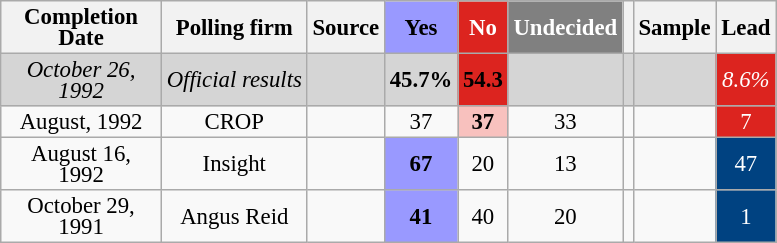<table class="wikitable sortable" style="text-align:center;font-size:95%;line-height:14px">
<tr>
<th style="width:100px;">Completion Date</th>
<th>Polling firm</th>
<th>Source</th>
<th class="unsortable" style="background:#99f;">Yes</th>
<th class="unsortable" style="background:#dc241f; color:white;">No</th>
<th class="unsortable"  style="background:gray;color:white">Undecided</th>
<th></th>
<th>Sample</th>
<th class="unsortable">Lead</th>
</tr>
<tr>
<td style="background:#D5D5D5"><em>October 26, 1992</em></td>
<td style="background:#D5D5D5"><em>Official results</em></td>
<td style="background:#D5D5D5"></td>
<td style="background:#D5D5D5"><strong>45.7%</strong></td>
<td style="background:#dc241f"><strong>54.3</strong></td>
<td style="background:#D5D5D5"></td>
<td style="background:#D5D5D5"></td>
<td style="background:#D5D5D5"></td>
<td style="background:#dc241f; color:white;"><em>8.6%</em></td>
</tr>
<tr>
<td>August, 1992</td>
<td>CROP</td>
<td></td>
<td>37</td>
<td style="background:#f8c1be;"><strong>37</strong></td>
<td>33</td>
<td></td>
<td></td>
<td style="background:#dc241f; color:white;">7</td>
</tr>
<tr>
<td>August 16, 1992</td>
<td>Insight</td>
<td></td>
<td style="background:#99f;"><strong>67</strong></td>
<td>20</td>
<td>13</td>
<td></td>
<td></td>
<td style="background:#004281; color:white;">47</td>
</tr>
<tr>
<td>October 29, 1991</td>
<td>Angus Reid</td>
<td></td>
<td style="background:#99f;"><strong>41</strong></td>
<td>40</td>
<td>20</td>
<td></td>
<td></td>
<td style="background:#004281; color:white;">1</td>
</tr>
</table>
